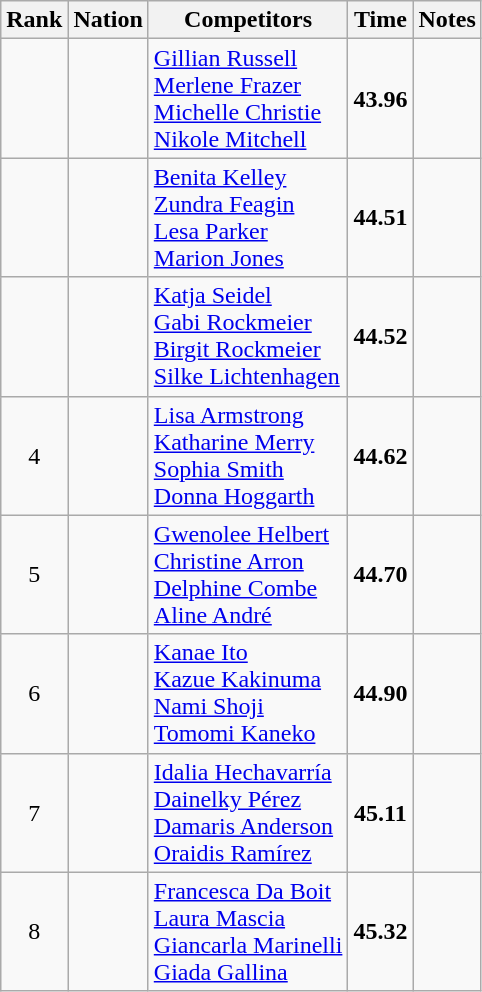<table class="wikitable sortable" style="text-align:center">
<tr>
<th>Rank</th>
<th>Nation</th>
<th>Competitors</th>
<th>Time</th>
<th>Notes</th>
</tr>
<tr>
<td></td>
<td align=left></td>
<td align=left><a href='#'>Gillian Russell</a><br><a href='#'>Merlene Frazer</a><br><a href='#'>Michelle Christie</a><br><a href='#'>Nikole Mitchell</a></td>
<td><strong>43.96</strong></td>
<td></td>
</tr>
<tr>
<td></td>
<td align=left></td>
<td align=left><a href='#'>Benita Kelley</a><br><a href='#'>Zundra Feagin</a><br><a href='#'>Lesa Parker</a><br><a href='#'>Marion Jones</a></td>
<td><strong>44.51</strong></td>
<td></td>
</tr>
<tr>
<td></td>
<td align=left></td>
<td align=left><a href='#'>Katja Seidel</a><br><a href='#'>Gabi Rockmeier</a><br><a href='#'>Birgit Rockmeier</a><br><a href='#'>Silke Lichtenhagen</a></td>
<td><strong>44.52</strong></td>
<td></td>
</tr>
<tr>
<td>4</td>
<td align=left></td>
<td align=left><a href='#'>Lisa Armstrong</a><br><a href='#'>Katharine Merry</a><br><a href='#'>Sophia Smith</a><br><a href='#'>Donna Hoggarth</a></td>
<td><strong>44.62</strong></td>
<td></td>
</tr>
<tr>
<td>5</td>
<td align=left></td>
<td align=left><a href='#'>Gwenolee Helbert</a><br><a href='#'>Christine Arron</a><br><a href='#'>Delphine Combe</a><br><a href='#'>Aline André</a></td>
<td><strong>44.70</strong></td>
<td></td>
</tr>
<tr>
<td>6</td>
<td align=left></td>
<td align=left><a href='#'>Kanae Ito</a><br><a href='#'>Kazue Kakinuma</a><br><a href='#'>Nami Shoji</a><br><a href='#'>Tomomi Kaneko</a></td>
<td><strong>44.90</strong></td>
<td></td>
</tr>
<tr>
<td>7</td>
<td align=left></td>
<td align=left><a href='#'>Idalia Hechavarría</a><br><a href='#'>Dainelky Pérez</a><br><a href='#'>Damaris Anderson</a><br><a href='#'>Oraidis Ramírez</a></td>
<td><strong>45.11</strong></td>
<td></td>
</tr>
<tr>
<td>8</td>
<td align=left></td>
<td align=left><a href='#'>Francesca Da Boit</a><br><a href='#'>Laura Mascia</a><br><a href='#'>Giancarla Marinelli</a><br><a href='#'>Giada Gallina</a></td>
<td><strong>45.32</strong></td>
<td></td>
</tr>
</table>
